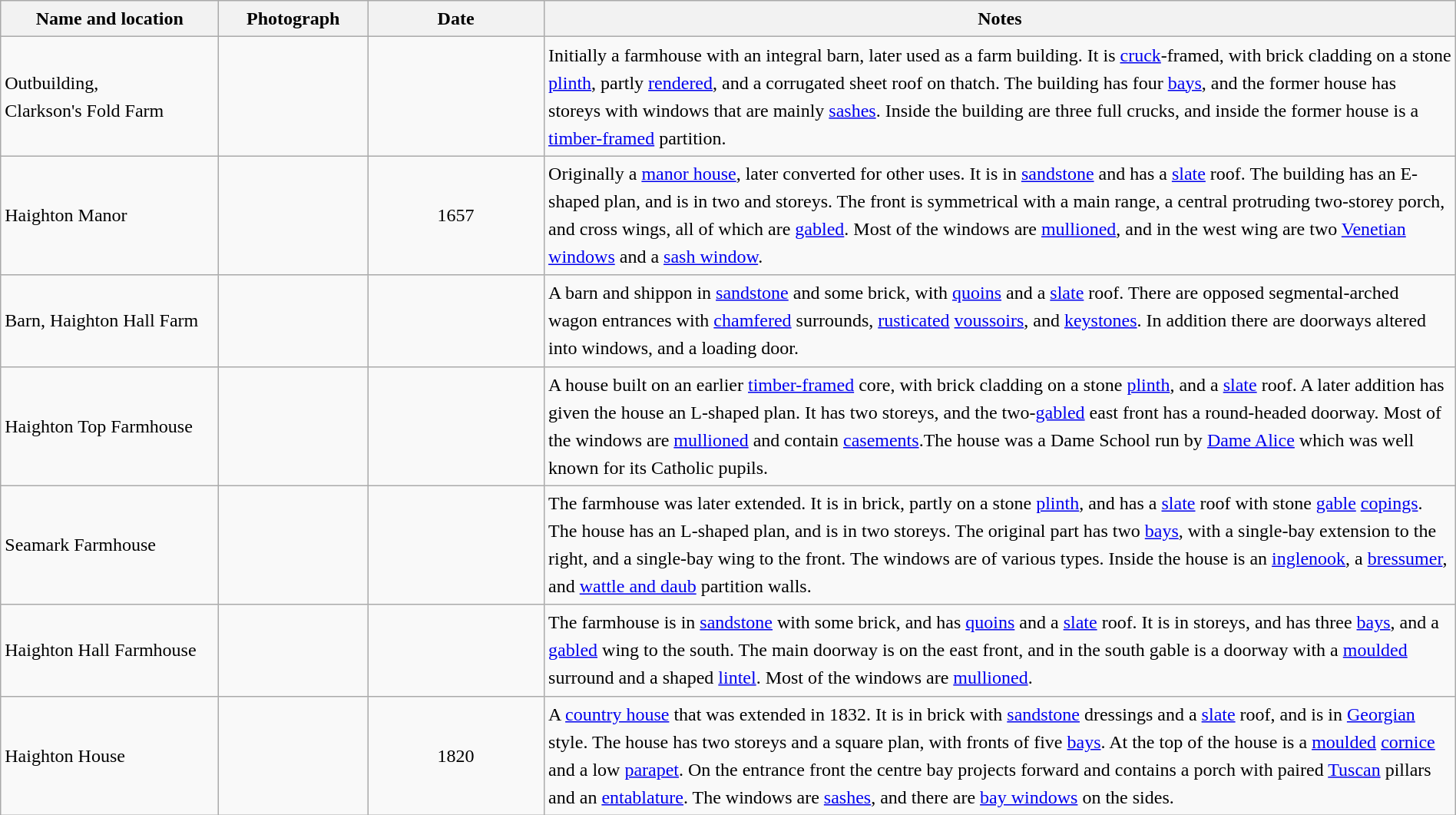<table class="wikitable sortable plainrowheaders" style="width:100%;border:0px;text-align:left;line-height:150%;">
<tr>
<th scope="col"  style="width:150px">Name and location</th>
<th scope="col"  style="width:100px" class="unsortable">Photograph</th>
<th scope="col"  style="width:120px">Date</th>
<th scope="col"  style="width:650px" class="unsortable">Notes</th>
</tr>
<tr>
<td>Outbuilding,<br>Clarkson's Fold Farm<br><small></small></td>
<td></td>
<td align="center"></td>
<td>Initially a farmhouse with an integral barn, later used as a farm building.  It is <a href='#'>cruck</a>-framed, with brick cladding on a stone <a href='#'>plinth</a>, partly <a href='#'>rendered</a>, and a corrugated sheet roof on thatch.  The building has four <a href='#'>bays</a>, and the former house has  storeys with windows that are mainly <a href='#'>sashes</a>.  Inside the building are three full crucks, and inside the former house is a <a href='#'>timber-framed</a> partition.</td>
</tr>
<tr>
<td>Haighton Manor<br><small></small></td>
<td></td>
<td align="center">1657</td>
<td>Originally a <a href='#'>manor house</a>, later converted for other uses.  It is in <a href='#'>sandstone</a> and has a <a href='#'>slate</a> roof.  The building has an E-shaped plan, and is in two and  storeys.  The front is symmetrical with a main range, a central protruding two-storey porch, and cross wings, all of which are <a href='#'>gabled</a>.  Most of the windows are <a href='#'>mullioned</a>, and in the west wing are two <a href='#'>Venetian windows</a> and a <a href='#'>sash window</a>.</td>
</tr>
<tr>
<td>Barn, Haighton Hall Farm<br><small></small></td>
<td></td>
<td align="center"></td>
<td>A barn and shippon in <a href='#'>sandstone</a> and some brick, with <a href='#'>quoins</a> and a <a href='#'>slate</a> roof.  There are opposed segmental-arched wagon entrances with <a href='#'>chamfered</a> surrounds, <a href='#'>rusticated</a> <a href='#'>voussoirs</a>, and <a href='#'>keystones</a>.  In addition there are doorways altered into windows, and a loading door.</td>
</tr>
<tr>
<td>Haighton Top Farmhouse<br><small></small></td>
<td></td>
<td align="center"></td>
<td>A house built on an earlier <a href='#'>timber-framed</a> core, with brick cladding on a stone <a href='#'>plinth</a>, and a <a href='#'>slate</a> roof.  A later addition has given the house an L-shaped plan.  It has two storeys, and the two-<a href='#'>gabled</a> east front has a round-headed doorway.  Most of the windows are <a href='#'>mullioned</a> and contain <a href='#'>casements</a>.The house was a Dame School run by <a href='#'>Dame Alice</a> which was well known for its Catholic pupils.</td>
</tr>
<tr>
<td>Seamark Farmhouse<br><small></small></td>
<td></td>
<td align="center"></td>
<td>The farmhouse was later extended.  It is in brick, partly on a stone <a href='#'>plinth</a>, and has a <a href='#'>slate</a> roof with stone <a href='#'>gable</a> <a href='#'>copings</a>.  The house has an L-shaped plan, and is in two storeys.  The original part has two <a href='#'>bays</a>, with a single-bay extension to the right, and a single-bay wing to the front.  The windows are of various types.  Inside the house is an <a href='#'>inglenook</a>, a <a href='#'>bressumer</a>, and <a href='#'>wattle and daub</a> partition walls.</td>
</tr>
<tr>
<td>Haighton Hall Farmhouse<br><small></small></td>
<td></td>
<td align="center"></td>
<td>The farmhouse is in <a href='#'>sandstone</a> with some brick, and has <a href='#'>quoins</a> and a <a href='#'>slate</a> roof.  It is in  storeys, and has three <a href='#'>bays</a>, and a <a href='#'>gabled</a> wing to the south.  The main doorway is on the east front, and in the south gable is a doorway with a <a href='#'>moulded</a> surround and a shaped <a href='#'>lintel</a>.  Most of the windows are <a href='#'>mullioned</a>.</td>
</tr>
<tr>
<td>Haighton House<br><small></small></td>
<td></td>
<td align="center">1820</td>
<td>A <a href='#'>country house</a> that was extended in 1832.  It is in brick with <a href='#'>sandstone</a> dressings and a <a href='#'>slate</a> roof, and is in <a href='#'>Georgian</a> style.  The house has two storeys and a square plan, with fronts of five <a href='#'>bays</a>.  At the top of the house is a <a href='#'>moulded</a> <a href='#'>cornice</a> and a low <a href='#'>parapet</a>.  On the entrance front the centre bay projects forward and contains a porch with paired <a href='#'>Tuscan</a> pillars and an <a href='#'>entablature</a>.  The windows are <a href='#'>sashes</a>, and there are <a href='#'>bay windows</a> on the sides.</td>
</tr>
<tr>
</tr>
</table>
